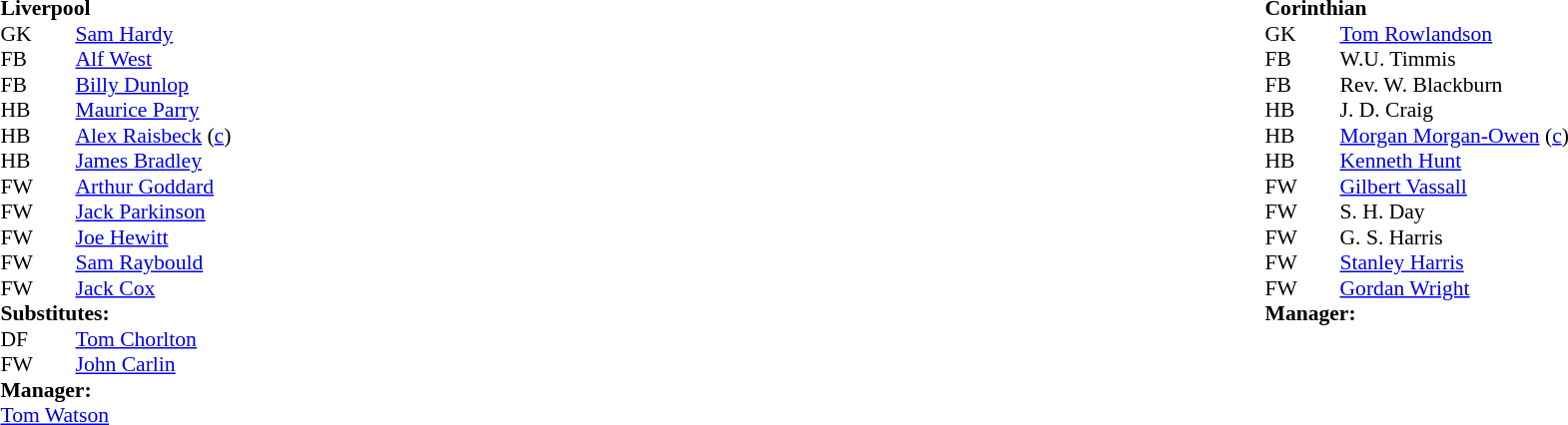<table width="100%">
<tr>
<td valign="top" width="50%"><br><table style="font-size: 90%" cellspacing="0" cellpadding="0">
<tr>
<td colspan="4"><strong>Liverpool</strong></td>
</tr>
<tr>
<th width="25"></th>
<th width="25"></th>
</tr>
<tr>
<td>GK</td>
<td></td>
<td> <a href='#'>Sam Hardy</a></td>
</tr>
<tr>
<td>FB</td>
<td></td>
<td> <a href='#'>Alf West</a></td>
</tr>
<tr>
<td>FB</td>
<td></td>
<td> <a href='#'>Billy Dunlop</a></td>
</tr>
<tr>
<td>HB</td>
<td></td>
<td> <a href='#'>Maurice Parry</a></td>
</tr>
<tr>
<td>HB</td>
<td></td>
<td> <a href='#'>Alex Raisbeck</a> (<a href='#'>c</a>)</td>
</tr>
<tr>
<td>HB</td>
<td></td>
<td> <a href='#'>James Bradley</a></td>
</tr>
<tr>
<td>FW</td>
<td></td>
<td> <a href='#'>Arthur Goddard</a></td>
</tr>
<tr>
<td>FW</td>
<td></td>
<td> <a href='#'>Jack Parkinson</a></td>
</tr>
<tr>
<td>FW</td>
<td></td>
<td> <a href='#'>Joe Hewitt</a></td>
</tr>
<tr>
<td>FW</td>
<td></td>
<td> <a href='#'>Sam Raybould</a></td>
</tr>
<tr>
<td>FW</td>
<td></td>
<td> <a href='#'>Jack Cox</a></td>
</tr>
<tr>
<td colspan=4><strong>Substitutes:</strong></td>
</tr>
<tr>
<td>DF</td>
<td></td>
<td> <a href='#'>Tom Chorlton</a></td>
</tr>
<tr>
<td>FW</td>
<td></td>
<td> <a href='#'>John Carlin</a></td>
</tr>
<tr>
<td colspan="4"><strong>Manager:</strong></td>
</tr>
<tr>
<td colspan="4"><a href='#'>Tom Watson</a></td>
</tr>
</table>
</td>
<td valign="top"></td>
<td valign="top" width="50%"><br><table style="font-size: 90%" cellspacing="0" cellpadding="0" align=center>
<tr>
<td colspan="4"><strong>Corinthian</strong></td>
</tr>
<tr>
<th width="25"></th>
<th width="25"></th>
</tr>
<tr>
<td>GK</td>
<td></td>
<td> <a href='#'>Tom Rowlandson</a></td>
</tr>
<tr>
<td>FB</td>
<td></td>
<td> W.U. Timmis</td>
</tr>
<tr>
<td>FB</td>
<td></td>
<td>Rev. W. Blackburn</td>
</tr>
<tr>
<td>HB</td>
<td></td>
<td>J. D. Craig</td>
</tr>
<tr>
<td>HB</td>
<td></td>
<td> <a href='#'>Morgan Morgan-Owen</a> (<a href='#'>c</a>)</td>
</tr>
<tr>
<td>HB</td>
<td></td>
<td> <a href='#'>Kenneth Hunt</a></td>
</tr>
<tr>
<td>FW</td>
<td></td>
<td> <a href='#'>Gilbert Vassall</a></td>
</tr>
<tr>
<td>FW</td>
<td></td>
<td>S. H. Day</td>
</tr>
<tr>
<td>FW</td>
<td></td>
<td> G. S. Harris</td>
</tr>
<tr>
<td>FW</td>
<td></td>
<td> <a href='#'>Stanley Harris</a></td>
</tr>
<tr>
<td>FW</td>
<td></td>
<td> <a href='#'>Gordan Wright</a></td>
</tr>
<tr>
<td colspan=4><strong>Manager:</strong></td>
</tr>
<tr>
<td colspan="4"></td>
</tr>
</table>
</td>
</tr>
</table>
